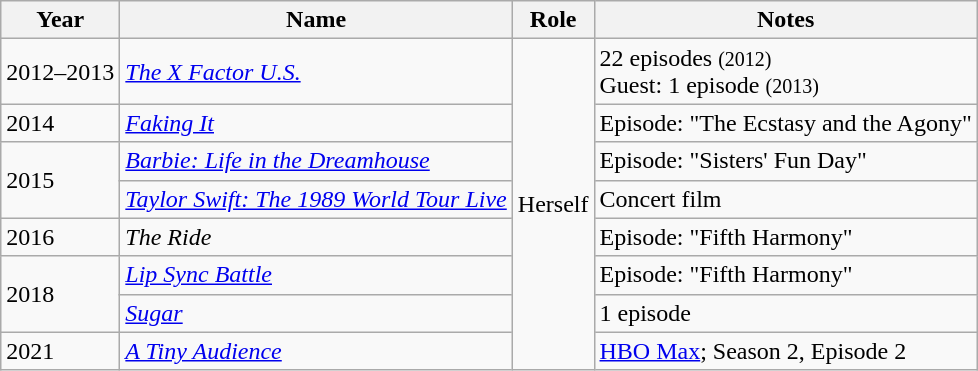<table class="wikitable">
<tr>
<th>Year</th>
<th>Name</th>
<th>Role</th>
<th>Notes</th>
</tr>
<tr>
<td>2012–2013</td>
<td><em><a href='#'>The X Factor U.S.</a></em></td>
<td rowspan=8>Herself</td>
<td>22 episodes <small>(2012)</small><br>Guest: 1 episode <small>(2013)</small></td>
</tr>
<tr>
<td>2014</td>
<td><em><a href='#'>Faking It</a></em></td>
<td>Episode: "The Ecstasy and the Agony"</td>
</tr>
<tr>
<td rowspan="2">2015</td>
<td><em><a href='#'>Barbie: Life in the Dreamhouse</a></em></td>
<td>Episode: "Sisters' Fun Day"</td>
</tr>
<tr>
<td><em><a href='#'>Taylor Swift: The 1989 World Tour Live</a></em></td>
<td>Concert film</td>
</tr>
<tr>
<td>2016</td>
<td><em>The Ride</em></td>
<td>Episode: "Fifth Harmony"</td>
</tr>
<tr>
<td rowspan="2">2018</td>
<td><em><a href='#'>Lip Sync Battle</a></em></td>
<td>Episode: "Fifth Harmony"</td>
</tr>
<tr>
<td><em><a href='#'>Sugar</a></em></td>
<td>1 episode</td>
</tr>
<tr>
<td>2021</td>
<td><em><a href='#'>A Tiny Audience</a></em></td>
<td><a href='#'>HBO Max</a>; Season 2, Episode 2</td>
</tr>
</table>
